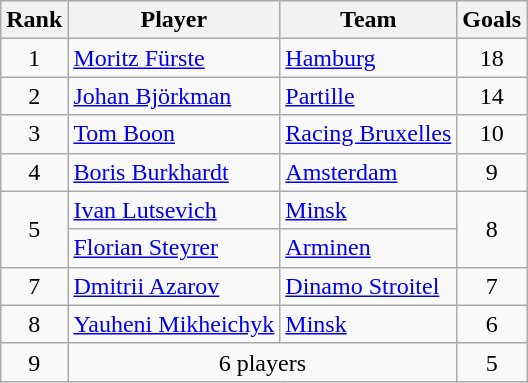<table class="wikitable" style="text-align:center">
<tr>
<th>Rank</th>
<th>Player</th>
<th>Team</th>
<th>Goals</th>
</tr>
<tr>
<td>1</td>
<td align=left> <a href='#'>Moritz Fürste</a></td>
<td align=left> <a href='#'>Hamburg</a></td>
<td>18</td>
</tr>
<tr>
<td>2</td>
<td align=left> <a href='#'>Johan Björkman</a></td>
<td align=left> <a href='#'>Partille</a></td>
<td>14</td>
</tr>
<tr>
<td>3</td>
<td align=left> <a href='#'>Tom Boon</a></td>
<td align=left> <a href='#'>Racing Bruxelles</a></td>
<td>10</td>
</tr>
<tr>
<td>4</td>
<td align=left> <a href='#'>Boris Burkhardt</a></td>
<td align=left> <a href='#'>Amsterdam</a></td>
<td>9</td>
</tr>
<tr>
<td rowspan=2>5</td>
<td align=left> <a href='#'>Ivan Lutsevich</a></td>
<td align=left> <a href='#'>Minsk</a></td>
<td rowspan=2>8</td>
</tr>
<tr>
<td align=left> <a href='#'>Florian Steyrer</a></td>
<td align=left> <a href='#'>Arminen</a></td>
</tr>
<tr>
<td>7</td>
<td align=left> <a href='#'>Dmitrii Azarov</a></td>
<td align=left> <a href='#'>Dinamo Stroitel</a></td>
<td>7</td>
</tr>
<tr>
<td>8</td>
<td align=left> <a href='#'>Yauheni Mikheichyk</a></td>
<td align=left> <a href='#'>Minsk</a></td>
<td>6</td>
</tr>
<tr>
<td>9</td>
<td colspan=2>6 players</td>
<td>5</td>
</tr>
</table>
